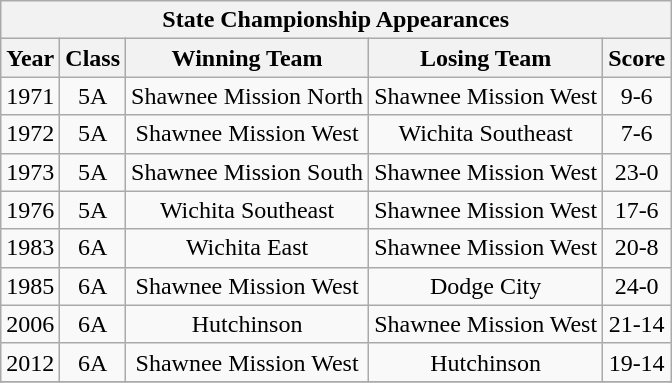<table class="wikitable">
<tr>
<th colspan="5">State Championship Appearances</th>
</tr>
<tr>
<th>Year</th>
<th>Class</th>
<th>Winning Team</th>
<th>Losing Team</th>
<th>Score</th>
</tr>
<tr>
<td rowspan="1">1971</td>
<td align="center">5A</td>
<td align="center">Shawnee Mission North</td>
<td align="center">Shawnee Mission West</td>
<td align="center">9-6</td>
</tr>
<tr>
<td rowspan="1">1972</td>
<td align="center">5A</td>
<td align="center">Shawnee Mission West</td>
<td align="center">Wichita Southeast</td>
<td align="center">7-6</td>
</tr>
<tr>
<td rowspan="1">1973</td>
<td align="center">5A</td>
<td align="center">Shawnee Mission South</td>
<td align="center">Shawnee Mission West</td>
<td align="center">23-0</td>
</tr>
<tr>
<td rowspan="1">1976</td>
<td align="center">5A</td>
<td align="center">Wichita Southeast</td>
<td align="center">Shawnee Mission West</td>
<td align="center">17-6</td>
</tr>
<tr>
<td rowspan="1">1983</td>
<td align="center">6A</td>
<td align="center">Wichita East</td>
<td align="center">Shawnee Mission West</td>
<td align="center">20-8</td>
</tr>
<tr>
<td rowspan="1">1985</td>
<td align="center">6A</td>
<td align="center">Shawnee Mission West</td>
<td align="center">Dodge City</td>
<td align="center">24-0</td>
</tr>
<tr>
<td rowspan="1">2006</td>
<td align="center">6A</td>
<td align="center">Hutchinson</td>
<td align="center">Shawnee Mission West</td>
<td align="center">21-14</td>
</tr>
<tr>
<td rowspan="1">2012</td>
<td align="center">6A</td>
<td align="center">Shawnee Mission West</td>
<td align="center">Hutchinson</td>
<td align="center">19-14</td>
</tr>
<tr>
</tr>
</table>
